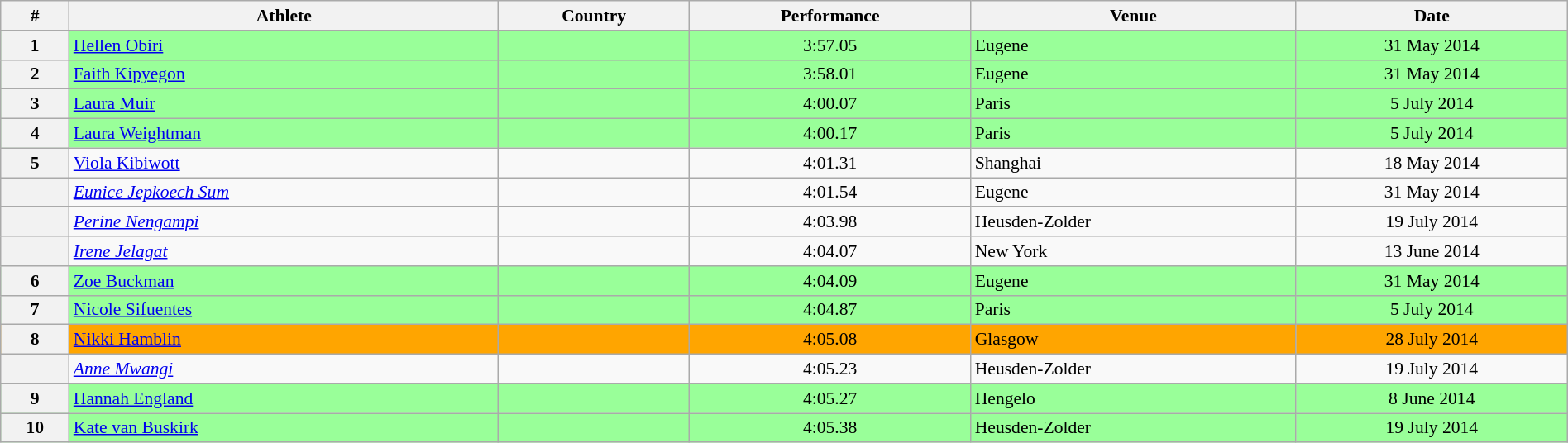<table class="wikitable" width=100% style="font-size:90%; text-align:center;">
<tr>
<th>#</th>
<th>Athlete</th>
<th>Country</th>
<th>Performance</th>
<th>Venue</th>
<th>Date</th>
</tr>
<tr bgcolor="99FF99">
<th>1</th>
<td align=left><a href='#'>Hellen Obiri</a></td>
<td align=left></td>
<td>3:57.05</td>
<td align=left> Eugene</td>
<td>31 May 2014</td>
</tr>
<tr bgcolor="99FF99">
<th>2</th>
<td align=left><a href='#'>Faith Kipyegon</a></td>
<td align=left></td>
<td>3:58.01</td>
<td align=left> Eugene</td>
<td>31 May 2014</td>
</tr>
<tr bgcolor="99FF99">
<th>3</th>
<td align=left><a href='#'>Laura Muir</a></td>
<td align=left></td>
<td>4:00.07</td>
<td align=left> Paris</td>
<td>5 July 2014</td>
</tr>
<tr bgcolor="99FF99">
<th>4</th>
<td align=left><a href='#'>Laura Weightman</a></td>
<td align=left></td>
<td>4:00.17</td>
<td align=left> Paris</td>
<td>5 July 2014</td>
</tr>
<tr>
<th>5</th>
<td align=left><a href='#'>Viola Kibiwott</a></td>
<td align=left></td>
<td>4:01.31</td>
<td align=left> Shanghai</td>
<td>18 May 2014</td>
</tr>
<tr>
<th></th>
<td align=left><em><a href='#'>Eunice Jepkoech Sum</a></em></td>
<td align=left></td>
<td>4:01.54</td>
<td align=left> Eugene</td>
<td>31 May 2014</td>
</tr>
<tr>
<th></th>
<td align=left><em><a href='#'>Perine Nengampi</a></em></td>
<td align=left></td>
<td>4:03.98</td>
<td align=left> Heusden-Zolder</td>
<td>19 July 2014</td>
</tr>
<tr>
<th></th>
<td align=left><em><a href='#'>Irene Jelagat</a></em></td>
<td align=left></td>
<td>4:04.07</td>
<td align=left> New York</td>
<td>13 June 2014</td>
</tr>
<tr bgcolor="99FF99">
<th>6</th>
<td align=left><a href='#'>Zoe Buckman</a></td>
<td align=left></td>
<td>4:04.09</td>
<td align=left> Eugene</td>
<td>31 May 2014</td>
</tr>
<tr bgcolor="99FF99">
<th>7</th>
<td align=left><a href='#'>Nicole Sifuentes</a></td>
<td align=left></td>
<td>4:04.87</td>
<td align=left> Paris</td>
<td>5 July 2014</td>
</tr>
<tr bgcolor="orange">
<th>8</th>
<td align=left><a href='#'>Nikki Hamblin</a></td>
<td align=left></td>
<td>4:05.08</td>
<td align=left> Glasgow</td>
<td>28 July 2014</td>
</tr>
<tr>
<th></th>
<td align=left><em><a href='#'>Anne Mwangi</a></em></td>
<td align=left></td>
<td>4:05.23</td>
<td align=left> Heusden-Zolder</td>
<td>19 July 2014</td>
</tr>
<tr bgcolor="99FF99">
<th>9</th>
<td align=left><a href='#'>Hannah England</a></td>
<td align=left></td>
<td>4:05.27</td>
<td align=left> Hengelo</td>
<td>8 June 2014</td>
</tr>
<tr bgcolor="99FF99">
<th>10</th>
<td align=left><a href='#'>Kate van Buskirk</a></td>
<td align=left></td>
<td>4:05.38</td>
<td align=left> Heusden-Zolder</td>
<td>19 July 2014</td>
</tr>
</table>
